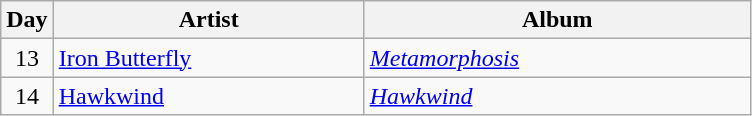<table class="wikitable" border="1">
<tr>
<th>Day</th>
<th width="200">Artist</th>
<th width="250">Album</th>
</tr>
<tr>
<td style="text-align:center;" rowspan="1">13</td>
<td><a href='#'>Iron Butterfly</a></td>
<td><em><a href='#'>Metamorphosis</a></em></td>
</tr>
<tr>
<td style="text-align:center;" rowspan="1">14</td>
<td><a href='#'>Hawkwind</a></td>
<td><em><a href='#'>Hawkwind</a></em></td>
</tr>
</table>
